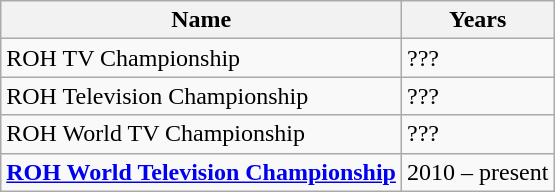<table class="wikitable">
<tr>
<th>Name</th>
<th>Years</th>
</tr>
<tr>
<td>ROH TV Championship</td>
<td>???</td>
</tr>
<tr>
<td>ROH Television Championship</td>
<td>???</td>
</tr>
<tr>
<td>ROH World TV Championship</td>
<td>???</td>
</tr>
<tr>
<td><strong><a href='#'>ROH World Television Championship</a></strong></td>
<td>2010 – present</td>
</tr>
</table>
